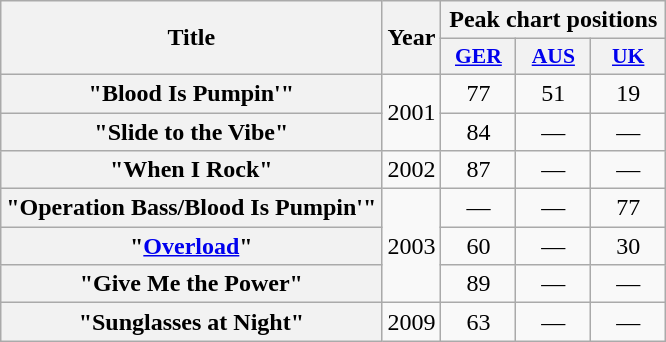<table class="wikitable plainrowheaders" style="text-align:center;">
<tr>
<th scope="col" rowspan="2">Title</th>
<th scope="col" rowspan="2">Year</th>
<th scope="col" colspan="3">Peak chart positions</th>
</tr>
<tr>
<th scope="col" style="width:3em;font-size:90%;"><a href='#'>GER</a><br></th>
<th scope="col" style="width:3em;font-size:90%;"><a href='#'>AUS</a><br></th>
<th scope="col" style="width:3em;font-size:90%;"><a href='#'>UK</a><br></th>
</tr>
<tr>
<th scope="row">"Blood Is Pumpin'"</th>
<td rowspan="2">2001</td>
<td>77</td>
<td>51</td>
<td>19</td>
</tr>
<tr>
<th scope="row">"Slide to the Vibe"</th>
<td>84</td>
<td>—</td>
<td>—</td>
</tr>
<tr>
<th scope="row">"When I Rock"</th>
<td>2002</td>
<td>87</td>
<td>—</td>
<td>—</td>
</tr>
<tr>
<th scope="row">"Operation Bass/Blood Is Pumpin'"<br></th>
<td rowspan="3">2003</td>
<td>—</td>
<td>—</td>
<td>77</td>
</tr>
<tr>
<th scope="row">"<a href='#'>Overload</a>"</th>
<td>60</td>
<td>—</td>
<td>30</td>
</tr>
<tr>
<th scope="row">"Give Me the Power"</th>
<td>89</td>
<td>—</td>
<td>—</td>
</tr>
<tr>
<th scope="row">"Sunglasses at Night"</th>
<td>2009</td>
<td>63</td>
<td>—</td>
<td>—</td>
</tr>
</table>
